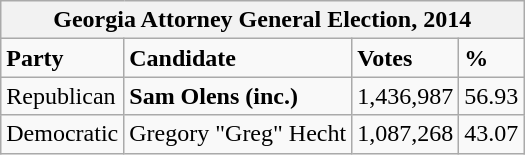<table class="wikitable">
<tr>
<th colspan="4">Georgia Attorney General Election, 2014</th>
</tr>
<tr>
<td><strong>Party</strong></td>
<td><strong>Candidate</strong></td>
<td><strong>Votes</strong></td>
<td><strong>%</strong></td>
</tr>
<tr>
<td>Republican</td>
<td><strong>Sam Olens (inc.)</strong></td>
<td>1,436,987</td>
<td>56.93</td>
</tr>
<tr>
<td>Democratic</td>
<td>Gregory "Greg" Hecht</td>
<td>1,087,268</td>
<td>43.07</td>
</tr>
</table>
